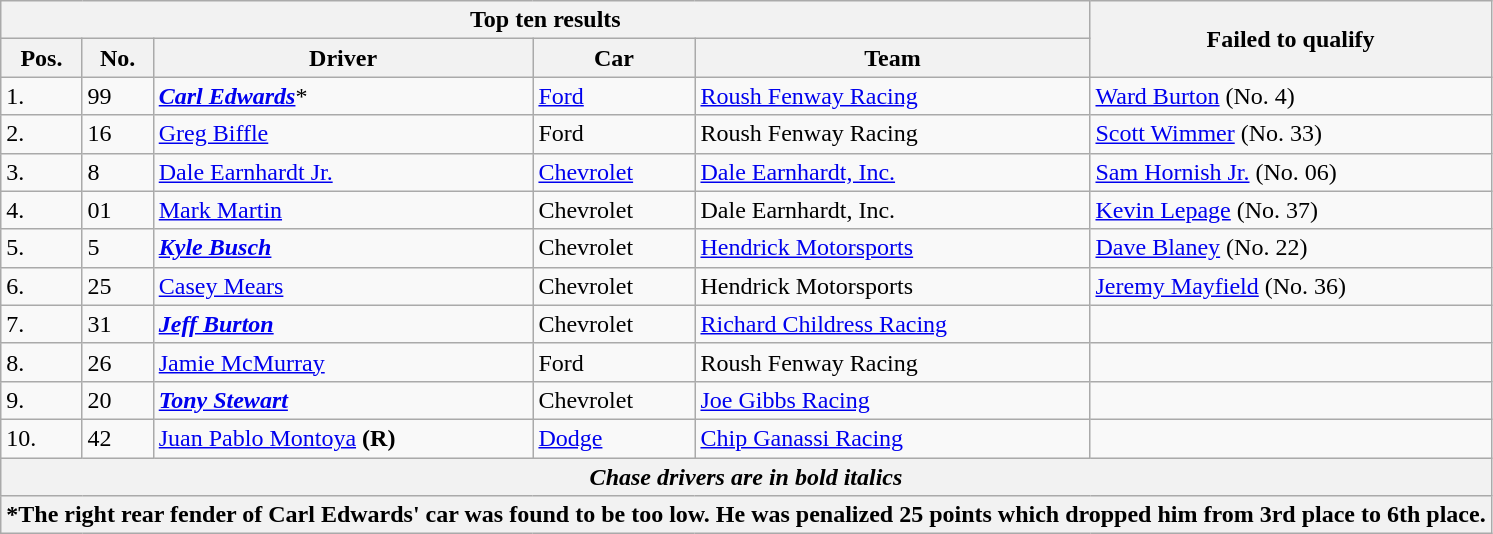<table class="wikitable">
<tr>
<th colspan=5>Top ten results</th>
<th rowspan=2>Failed to qualify</th>
</tr>
<tr>
<th>Pos.</th>
<th>No.</th>
<th>Driver</th>
<th>Car</th>
<th>Team</th>
</tr>
<tr>
<td>1.</td>
<td>99</td>
<td><strong><em><a href='#'>Carl Edwards</a></em></strong>*</td>
<td><a href='#'>Ford</a></td>
<td><a href='#'>Roush Fenway Racing</a></td>
<td><a href='#'>Ward Burton</a> (No. 4)</td>
</tr>
<tr>
<td>2.</td>
<td>16</td>
<td><a href='#'>Greg Biffle</a></td>
<td>Ford</td>
<td>Roush Fenway Racing</td>
<td><a href='#'>Scott Wimmer</a> (No. 33)</td>
</tr>
<tr>
<td>3.</td>
<td>8</td>
<td><a href='#'>Dale Earnhardt Jr.</a></td>
<td><a href='#'>Chevrolet</a></td>
<td><a href='#'>Dale Earnhardt, Inc.</a></td>
<td><a href='#'>Sam Hornish Jr.</a> (No. 06)</td>
</tr>
<tr>
<td>4.</td>
<td>01</td>
<td><a href='#'>Mark Martin</a></td>
<td>Chevrolet</td>
<td>Dale Earnhardt, Inc.</td>
<td><a href='#'>Kevin Lepage</a> (No. 37)</td>
</tr>
<tr>
<td>5.</td>
<td>5</td>
<td><strong><em><a href='#'>Kyle Busch</a></em></strong></td>
<td>Chevrolet</td>
<td><a href='#'>Hendrick Motorsports</a></td>
<td><a href='#'>Dave Blaney</a> (No. 22)</td>
</tr>
<tr>
<td>6.</td>
<td>25</td>
<td><a href='#'>Casey Mears</a></td>
<td>Chevrolet</td>
<td>Hendrick Motorsports</td>
<td><a href='#'>Jeremy Mayfield</a> (No. 36)</td>
</tr>
<tr>
<td>7.</td>
<td>31</td>
<td><strong><em><a href='#'>Jeff Burton</a></em></strong></td>
<td>Chevrolet</td>
<td><a href='#'>Richard Childress Racing</a></td>
<td></td>
</tr>
<tr>
<td>8.</td>
<td>26</td>
<td><a href='#'>Jamie McMurray</a></td>
<td>Ford</td>
<td>Roush Fenway Racing</td>
<td></td>
</tr>
<tr>
<td>9.</td>
<td>20</td>
<td><strong><em><a href='#'>Tony Stewart</a></em></strong></td>
<td>Chevrolet</td>
<td><a href='#'>Joe Gibbs Racing</a></td>
<td></td>
</tr>
<tr>
<td>10.</td>
<td>42</td>
<td><a href='#'>Juan Pablo Montoya</a> <strong>(R)</strong></td>
<td><a href='#'>Dodge</a></td>
<td><a href='#'>Chip Ganassi Racing</a></td>
<td></td>
</tr>
<tr>
<th colspan=6><em> Chase drivers are in <strong>bold italics<strong><em></th>
</tr>
<tr>
<th colspan=6>*The right rear fender of Carl Edwards' car was found to be too low. He was penalized 25 points which dropped him from 3rd place to 6th place.</th>
</tr>
</table>
